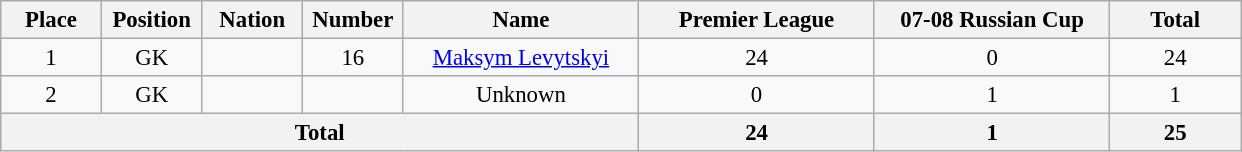<table class="wikitable" style="font-size: 95%; text-align: center;">
<tr>
<th width=60>Place</th>
<th width=60>Position</th>
<th width=60>Nation</th>
<th width=60>Number</th>
<th width=150>Name</th>
<th width=150>Premier League</th>
<th width=150>07-08 Russian Cup</th>
<th width=80>Total</th>
</tr>
<tr>
<td>1</td>
<td>GK</td>
<td></td>
<td>16</td>
<td><a href='#'>Maksym Levytskyi</a></td>
<td>24</td>
<td>0</td>
<td>24</td>
</tr>
<tr>
<td>2</td>
<td>GK</td>
<td></td>
<td></td>
<td>Unknown</td>
<td>0</td>
<td>1</td>
<td>1</td>
</tr>
<tr>
<th colspan=5>Total</th>
<th>24</th>
<th>1</th>
<th>25</th>
</tr>
</table>
